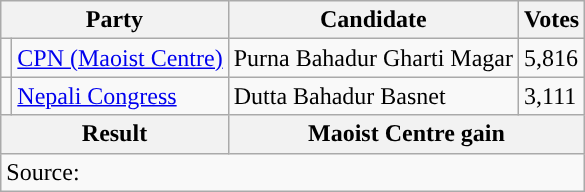<table class="wikitable">
<tr>
<th colspan="2">Party</th>
<th>Candidate</th>
<th>Votes</th>
</tr>
<tr>
<td style="background-color:"></td>
<td><a href='#'>CPN (Maoist Centre)</a></td>
<td>Purna Bahadur Gharti Magar</td>
<td>5,816</td>
</tr>
<tr>
<td style="background-color:"></td>
<td><a href='#'>Nepali Congress</a></td>
<td>Dutta Bahadur Basnet</td>
<td>3,111</td>
</tr>
<tr>
<th colspan="2">Result</th>
<th colspan="2">Maoist Centre gain</th>
</tr>
<tr>
<td colspan="4">Source: </td>
</tr>
</table>
